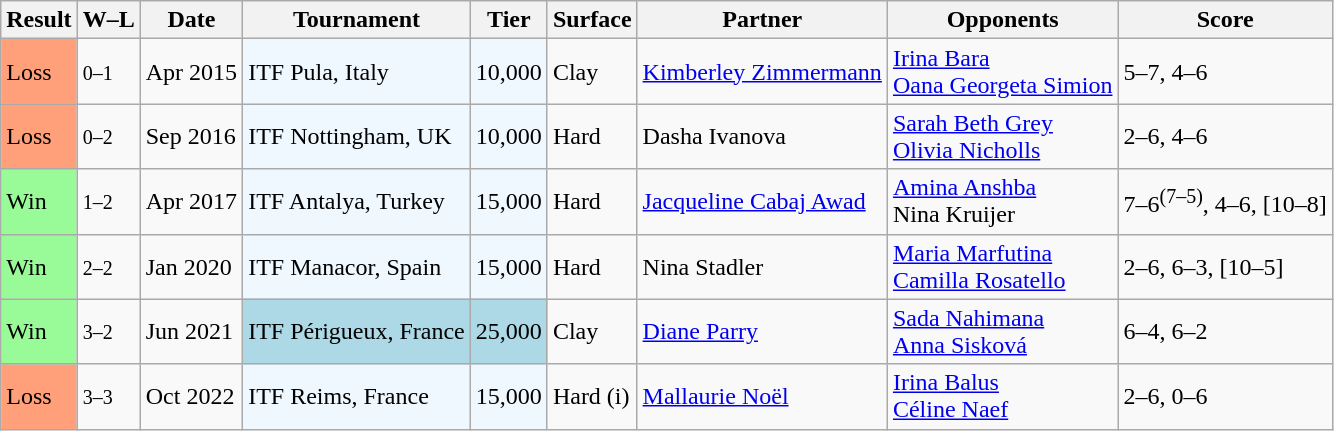<table class="sortable wikitable">
<tr>
<th>Result</th>
<th class="unsortable">W–L</th>
<th>Date</th>
<th>Tournament</th>
<th>Tier</th>
<th>Surface</th>
<th>Partner</th>
<th>Opponents</th>
<th class="unsortable">Score</th>
</tr>
<tr>
<td style="background:#ffa07a;">Loss</td>
<td><small>0–1</small></td>
<td>Apr 2015</td>
<td style="background:#f0f8ff;">ITF Pula, Italy</td>
<td style="background:#f0f8ff;">10,000</td>
<td>Clay</td>
<td> <a href='#'>Kimberley Zimmermann</a></td>
<td> <a href='#'>Irina Bara</a> <br>  <a href='#'>Oana Georgeta Simion</a></td>
<td>5–7, 4–6</td>
</tr>
<tr>
<td style="background:#ffa07a;">Loss</td>
<td><small>0–2</small></td>
<td>Sep 2016</td>
<td style="background:#f0f8ff;">ITF Nottingham, UK</td>
<td style="background:#f0f8ff;">10,000</td>
<td>Hard</td>
<td> Dasha Ivanova</td>
<td> <a href='#'>Sarah Beth Grey</a> <br>  <a href='#'>Olivia Nicholls</a></td>
<td>2–6, 4–6</td>
</tr>
<tr>
<td style="background:#98fb98;">Win</td>
<td><small>1–2</small></td>
<td>Apr 2017</td>
<td style="background:#f0f8ff;">ITF Antalya, Turkey</td>
<td style="background:#f0f8ff;">15,000</td>
<td>Hard</td>
<td> <a href='#'>Jacqueline Cabaj Awad</a></td>
<td> <a href='#'>Amina Anshba</a> <br>  Nina Kruijer</td>
<td>7–6<sup>(7–5)</sup>, 4–6, [10–8]</td>
</tr>
<tr>
<td style="background:#98fb98;">Win</td>
<td><small>2–2</small></td>
<td>Jan 2020</td>
<td style="background:#f0f8ff;">ITF Manacor, Spain</td>
<td style="background:#f0f8ff;">15,000</td>
<td>Hard</td>
<td> Nina Stadler</td>
<td> <a href='#'>Maria Marfutina</a> <br>  <a href='#'>Camilla Rosatello</a></td>
<td>2–6, 6–3, [10–5]</td>
</tr>
<tr>
<td style="background:#98fb98;">Win</td>
<td><small>3–2</small></td>
<td>Jun 2021</td>
<td style="background:lightblue;">ITF Périgueux, France</td>
<td style="background:lightblue;">25,000</td>
<td>Clay</td>
<td> <a href='#'>Diane Parry</a></td>
<td> <a href='#'>Sada Nahimana</a> <br>  <a href='#'>Anna Sisková</a></td>
<td>6–4, 6–2</td>
</tr>
<tr>
<td style="background:#ffa07a;">Loss</td>
<td><small>3–3</small></td>
<td>Oct 2022</td>
<td style="background:#f0f8ff;">ITF Reims, France</td>
<td style="background:#f0f8ff;">15,000</td>
<td>Hard (i)</td>
<td> <a href='#'>Mallaurie Noël</a></td>
<td> <a href='#'>Irina Balus</a> <br>  <a href='#'>Céline Naef</a></td>
<td>2–6, 0–6</td>
</tr>
</table>
